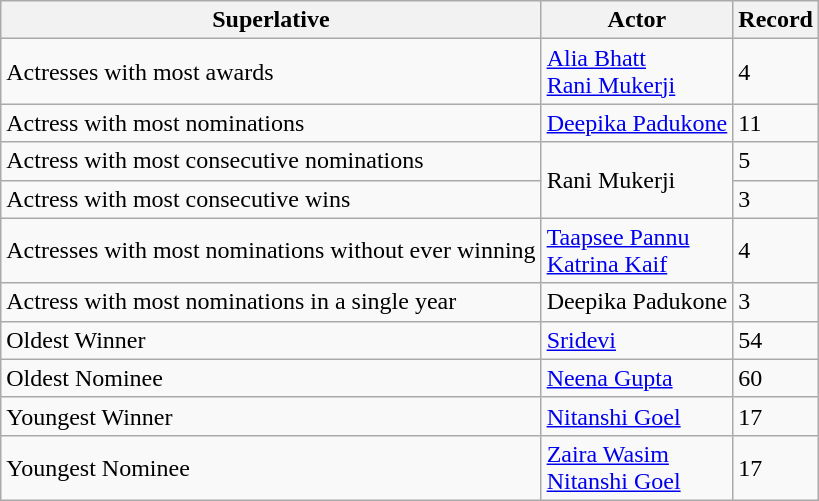<table class="wikitable">
<tr>
<th>Superlative</th>
<th>Actor</th>
<th>Record</th>
</tr>
<tr>
<td>Actresses with most awards</td>
<td><a href='#'>Alia Bhatt</a><br><a href='#'>Rani Mukerji</a></td>
<td>4</td>
</tr>
<tr>
<td>Actress with most nominations</td>
<td><a href='#'>Deepika Padukone</a></td>
<td>11</td>
</tr>
<tr>
<td>Actress with most consecutive nominations</td>
<td rowspan="2">Rani Mukerji</td>
<td>5 <br></td>
</tr>
<tr>
<td>Actress with most consecutive wins</td>
<td>3 <br></td>
</tr>
<tr>
<td>Actresses with most nominations without ever winning</td>
<td><a href='#'>Taapsee Pannu</a><br><a href='#'>Katrina Kaif</a></td>
<td>4</td>
</tr>
<tr>
<td>Actress with most nominations in a single year</td>
<td>Deepika Padukone</td>
<td>3 </td>
</tr>
<tr>
<td>Oldest Winner</td>
<td><a href='#'>Sridevi</a> </td>
<td>54</td>
</tr>
<tr>
<td>Oldest Nominee</td>
<td><a href='#'>Neena Gupta</a> </td>
<td>60</td>
</tr>
<tr>
<td>Youngest Winner</td>
<td><a href='#'>Nitanshi Goel</a> </td>
<td>17</td>
</tr>
<tr>
<td>Youngest Nominee</td>
<td><a href='#'>Zaira Wasim</a> <br><a href='#'>Nitanshi Goel</a> </td>
<td>17</td>
</tr>
</table>
